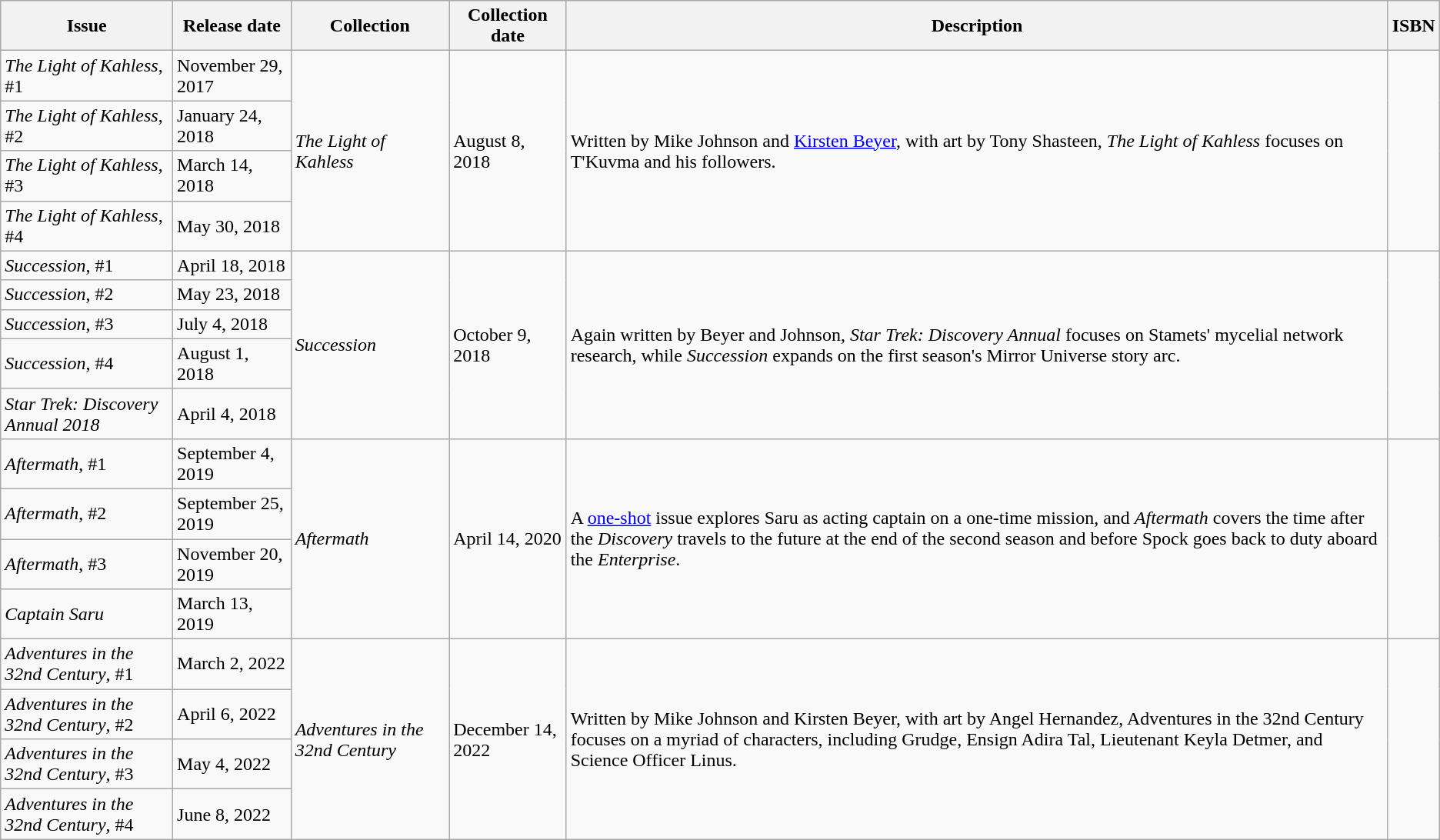<table class="wikitable">
<tr>
<th>Issue</th>
<th>Release date</th>
<th>Collection</th>
<th>Collection date</th>
<th>Description</th>
<th>ISBN</th>
</tr>
<tr>
<td><em>The Light of Kahless</em>, #1</td>
<td>November 29, 2017</td>
<td rowspan="4"><em>The Light of Kahless</em></td>
<td rowspan="4">August 8, 2018</td>
<td rowspan="4">Written by Mike Johnson and <a href='#'>Kirsten Beyer</a>, with art by Tony Shasteen, <em>The Light of Kahless</em> focuses on T'Kuvma and his followers.</td>
<td rowspan="4"></td>
</tr>
<tr>
<td><em>The Light of Kahless</em>, #2</td>
<td>January 24, 2018</td>
</tr>
<tr>
<td><em>The Light of Kahless</em>, #3</td>
<td>March 14, 2018</td>
</tr>
<tr>
<td><em>The Light of Kahless</em>, #4</td>
<td>May 30, 2018</td>
</tr>
<tr>
<td><em>Succession</em>, #1</td>
<td>April 18, 2018</td>
<td rowspan="5"><em>Succession</em></td>
<td rowspan="5">October 9, 2018</td>
<td rowspan="5">Again written by Beyer and Johnson, <em>Star Trek: Discovery Annual</em> focuses on Stamets' mycelial network research, while <em>Succession</em> expands on the first season's Mirror Universe story arc.</td>
<td rowspan="5"></td>
</tr>
<tr>
<td><em>Succession</em>, #2</td>
<td>May 23, 2018</td>
</tr>
<tr>
<td><em>Succession</em>, #3</td>
<td>July 4, 2018</td>
</tr>
<tr>
<td><em>Succession</em>, #4</td>
<td>August 1, 2018</td>
</tr>
<tr>
<td><em>Star Trek: Discovery Annual 2018</em></td>
<td>April 4, 2018</td>
</tr>
<tr>
<td><em>Aftermath</em>, #1</td>
<td>September 4, 2019</td>
<td rowspan="4"><em>Aftermath</em></td>
<td rowspan="4">April 14, 2020</td>
<td rowspan="4">A <a href='#'>one-shot</a> issue explores Saru as acting captain on a one-time mission, and <em>Aftermath</em> covers the time after the <em>Discovery</em> travels to the future at the end of the second season and before Spock goes back to duty aboard the <em>Enterprise</em>.</td>
<td rowspan="4"></td>
</tr>
<tr>
<td><em>Aftermath</em>, #2</td>
<td>September 25, 2019</td>
</tr>
<tr>
<td><em>Aftermath</em>, #3</td>
<td>November 20, 2019</td>
</tr>
<tr>
<td><em>Captain Saru</em></td>
<td>March 13, 2019</td>
</tr>
<tr>
<td><em>Adventures in the 32nd Century</em>, #1</td>
<td>March 2, 2022</td>
<td rowspan="4"><em>Adventures in the 32nd Century</em></td>
<td rowspan="4">December 14, 2022</td>
<td rowspan="4">Written by Mike Johnson and Kirsten Beyer, with art by Angel Hernandez, Adventures in the 32nd Century focuses on a myriad of characters, including Grudge, Ensign Adira Tal, Lieutenant Keyla Detmer, and Science Officer Linus.</td>
<td rowspan="4"></td>
</tr>
<tr>
<td><em>Adventures in the 32nd Century</em>, #2</td>
<td>April 6, 2022</td>
</tr>
<tr>
<td><em>Adventures in the 32nd Century</em>, #3</td>
<td>May 4, 2022</td>
</tr>
<tr>
<td><em>Adventures in the 32nd Century</em>, #4</td>
<td>June 8, 2022</td>
</tr>
</table>
